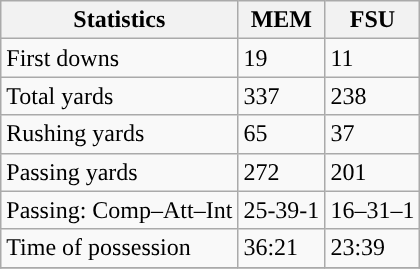<table class="wikitable" style="float: left;">
<tr>
<th>Statistics</th>
<th>MEM</th>
<th>FSU</th>
</tr>
<tr>
<td>First downs</td>
<td>19</td>
<td>11</td>
</tr>
<tr>
<td>Total yards</td>
<td>337</td>
<td>238</td>
</tr>
<tr>
<td>Rushing yards</td>
<td>65</td>
<td>37</td>
</tr>
<tr>
<td>Passing yards</td>
<td>272</td>
<td>201</td>
</tr>
<tr>
<td>Passing: Comp–Att–Int</td>
<td>25-39-1</td>
<td>16–31–1</td>
</tr>
<tr>
<td>Time of possession</td>
<td>36:21</td>
<td>23:39</td>
</tr>
<tr>
</tr>
</table>
